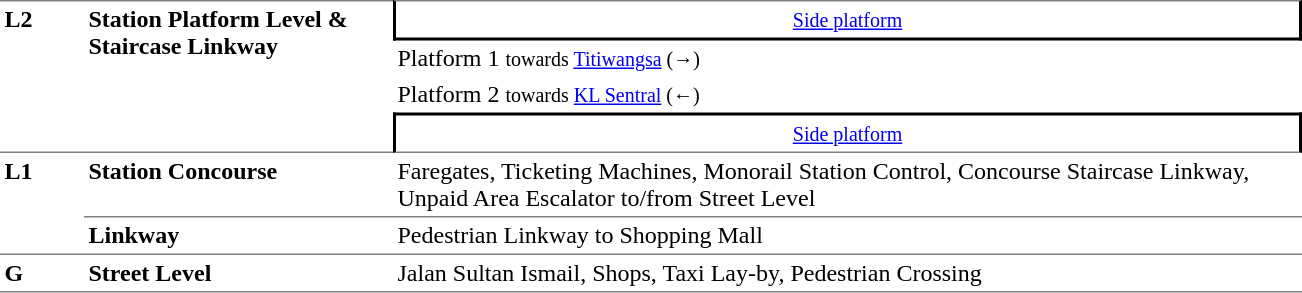<table border="0" cellspacing="0" cellpadding="3" table>
<tr>
<td rowspan="4" style="border-top:solid 1px gray; border-bottom:solid 1px gray; width:50px; vertical-align:top;"><strong>L2</strong></td>
<td rowspan="4" style="border-top:solid 1px gray; border-bottom:solid 1px gray; width:200px; vertical-align:top;"><strong>Station Platform Level & Staircase Linkway</strong></td>
<td style="border-top:solid 1px gray; border-right:solid 2px black; border-left:solid 2px black; border-bottom:solid 2px black;text-align:center;"><small><a href='#'>Side platform</a></small></td>
</tr>
<tr>
<td width="600">Platform 1   <small> towards  <a href='#'>Titiwangsa</a> (→)</small></td>
</tr>
<tr>
<td width="600">Platform 2   <small> towards  <a href='#'>KL Sentral</a> (←)</small></td>
</tr>
<tr>
<td style="border-top:solid 2px black; border-right:solid 2px black; border-left:solid 2px black; border-bottom:solid 1px gray;text-align:center;"><small><a href='#'>Side platform</a></small></td>
</tr>
<tr style="vertical-align:top;">
<td rowspan="2" style="border-bottom:solid 1px gray; "><strong>L1</strong></td>
<td style="width:100px; border-bottom:solid 1px gray; "><strong>Station Concourse</strong></td>
<td style="width:400px; border-bottom:solid 1px gray; ">Faregates, Ticketing Machines, Monorail Station Control, Concourse Staircase Linkway, Unpaid Area Escalator to/from Street Level</td>
</tr>
<tr style="vertical-align:top;">
<td style="width:100px; border-bottom:solid 1px gray; "><strong>Linkway</strong></td>
<td style="width:400px; border-bottom:solid 1px gray; ">Pedestrian Linkway to Shopping Mall</td>
</tr>
<tr style="vertical-align:top;">
<td rowspan="2" style="border-bottom:solid 1px gray; "><strong>G</strong></td>
<td style="width:200px; border-bottom:solid 1px gray; "><strong>Street Level</strong></td>
<td style="width:400px; border-bottom:solid 1px gray; ">Jalan Sultan Ismail, Shops, Taxi Lay-by, Pedestrian Crossing</td>
</tr>
</table>
